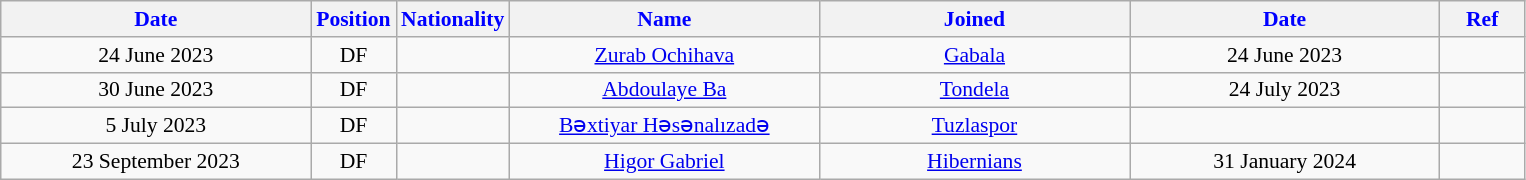<table class="wikitable"  style="text-align:center; font-size:90%; ">
<tr>
<th style="background:#white; color:blue; width:200px;">Date</th>
<th style="background:#white; color:blue; width:50px;">Position</th>
<th style="background:#white; color:blue; width:50px;">Nationality</th>
<th style="background:#white; color:blue; width:200px;">Name</th>
<th style="background:#white; color:blue; width:200px;">Joined</th>
<th style="background:#white; color:blue; width:200px;">Date</th>
<th style="background:#white; color:blue; width:50px;">Ref</th>
</tr>
<tr>
<td>24 June 2023</td>
<td>DF</td>
<td></td>
<td><a href='#'>Zurab Ochihava</a></td>
<td><a href='#'>Gabala</a></td>
<td>24 June 2023</td>
<td></td>
</tr>
<tr>
<td>30 June 2023</td>
<td>DF</td>
<td></td>
<td><a href='#'>Abdoulaye Ba</a></td>
<td><a href='#'>Tondela</a></td>
<td>24 July 2023</td>
<td></td>
</tr>
<tr>
<td>5 July 2023</td>
<td>DF</td>
<td></td>
<td><a href='#'>Bəxtiyar Həsənalızadə</a></td>
<td><a href='#'>Tuzlaspor</a></td>
<td></td>
<td></td>
</tr>
<tr>
<td>23 September 2023</td>
<td>DF</td>
<td></td>
<td><a href='#'>Higor Gabriel</a></td>
<td><a href='#'>Hibernians</a></td>
<td>31 January 2024</td>
<td></td>
</tr>
</table>
